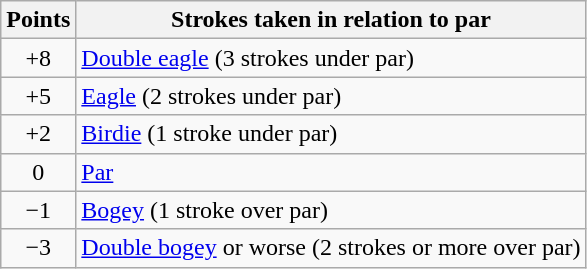<table class=wikitable>
<tr>
<th>Points</th>
<th>Strokes taken in relation to par</th>
</tr>
<tr>
<td align=center>+8</td>
<td><a href='#'>Double eagle</a> (3 strokes under par)</td>
</tr>
<tr>
<td align=center>+5</td>
<td><a href='#'>Eagle</a> (2 strokes under par)</td>
</tr>
<tr>
<td align=center>+2</td>
<td><a href='#'>Birdie</a> (1 stroke under par)</td>
</tr>
<tr>
<td align=center>0</td>
<td><a href='#'>Par</a></td>
</tr>
<tr>
<td align=center>−1</td>
<td><a href='#'>Bogey</a> (1 stroke over par)</td>
</tr>
<tr>
<td align=center>−3</td>
<td><a href='#'>Double bogey</a> or worse (2 strokes or more over par)</td>
</tr>
</table>
